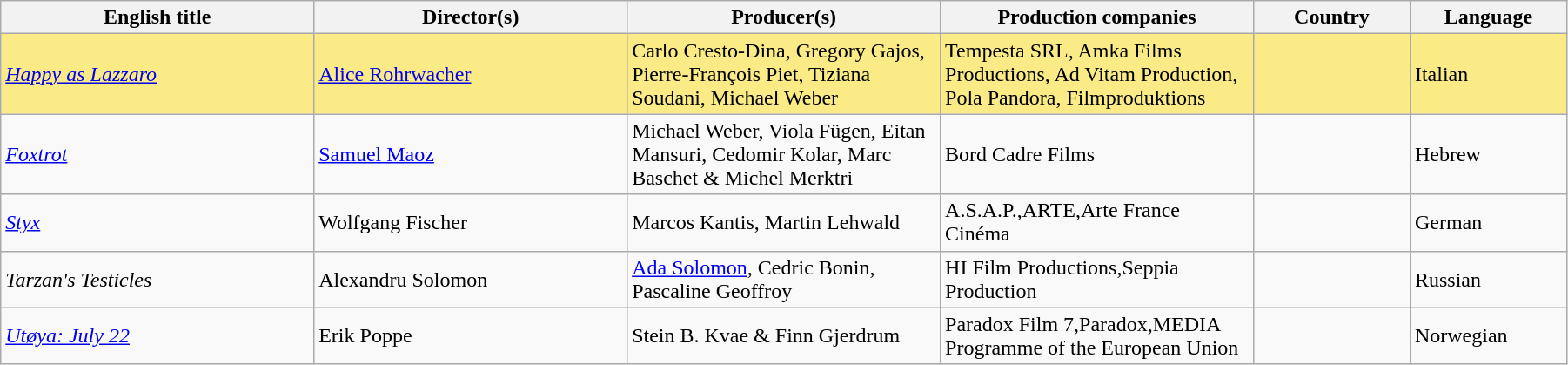<table class="sortable wikitable" width="95%" cellpadding="5">
<tr>
<th width="20%">English title</th>
<th width="20%">Director(s)</th>
<th width="20%">Producer(s)</th>
<th width="20%">Production companies</th>
<th width="10%">Country</th>
<th width="10%">Language</th>
</tr>
<tr style="background:#FAEB86">
<td><em><a href='#'>Happy as Lazzaro</a></em></td>
<td><a href='#'>Alice Rohrwacher</a></td>
<td>Carlo Cresto-Dina, Gregory Gajos, Pierre-François Piet, Tiziana Soudani, Michael Weber</td>
<td>Tempesta SRL, Amka Films Productions, Ad Vitam Production, Pola Pandora, Filmproduktions</td>
<td>   </td>
<td>Italian</td>
</tr>
<tr>
<td><em><a href='#'>Foxtrot</a></em></td>
<td><a href='#'>Samuel Maoz</a></td>
<td>Michael Weber, Viola Fügen, Eitan Mansuri, Cedomir Kolar, Marc Baschet & Michel Merktri</td>
<td>Bord Cadre Films</td>
<td>   </td>
<td>Hebrew</td>
</tr>
<tr>
<td><em><a href='#'>Styx</a></em></td>
<td>Wolfgang Fischer</td>
<td>Marcos Kantis, Martin Lehwald</td>
<td>A.S.A.P.,ARTE,Arte France Cinéma</td>
<td> </td>
<td>German</td>
</tr>
<tr>
<td><em>Tarzan's Testicles</em></td>
<td>Alexandru Solomon</td>
<td><a href='#'>Ada Solomon</a>, Cedric Bonin, Pascaline Geoffroy</td>
<td>HI Film Productions,Seppia Production</td>
<td> </td>
<td>Russian</td>
</tr>
<tr>
<td><em><a href='#'>Utøya: July 22</a></em></td>
<td>Erik Poppe</td>
<td>Stein B. Kvae & Finn Gjerdrum</td>
<td>Paradox Film 7,Paradox,MEDIA Programme of the European Union</td>
<td></td>
<td>Norwegian</td>
</tr>
</table>
